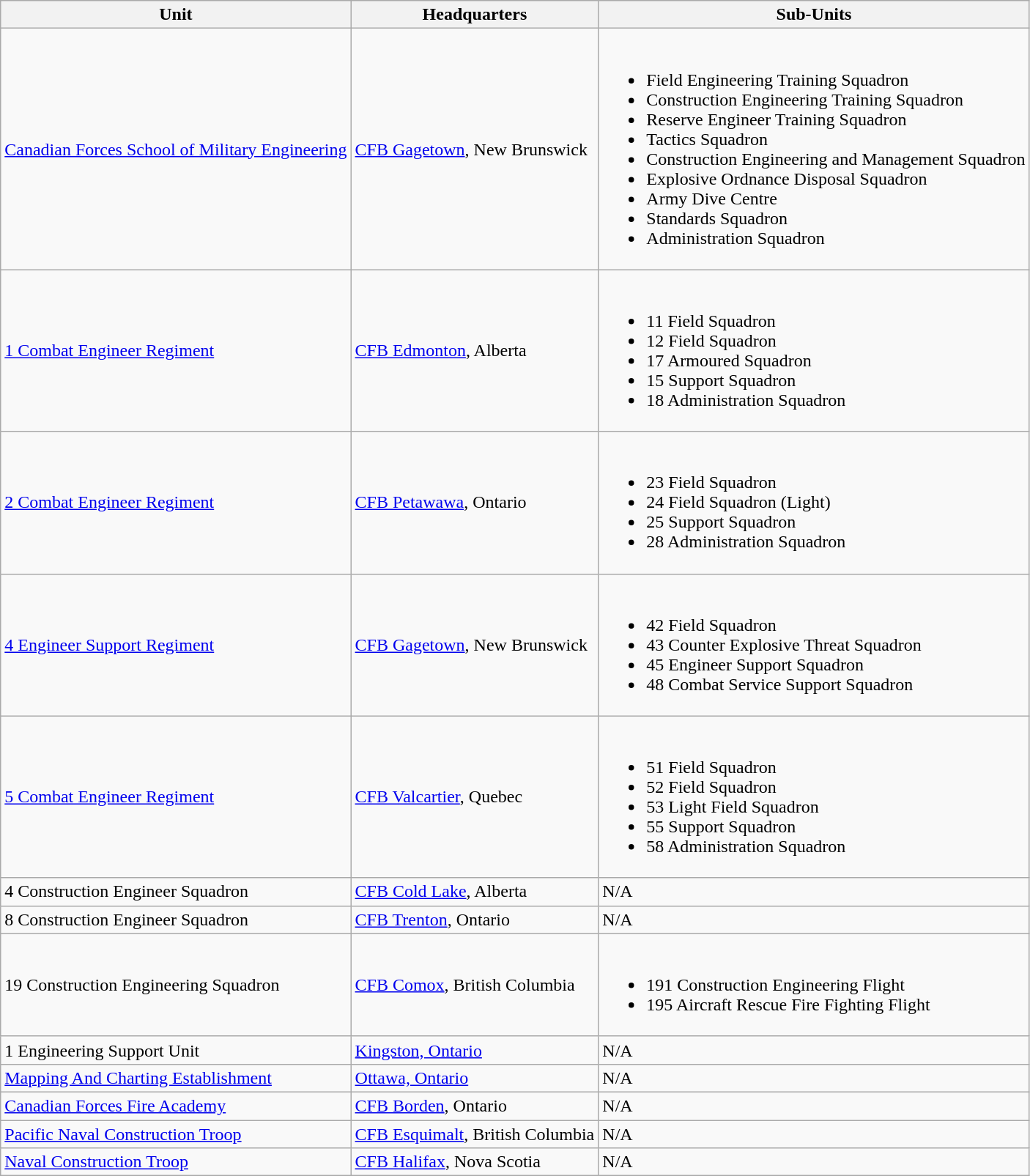<table class="wikitable">
<tr>
<th>Unit</th>
<th>Headquarters</th>
<th>Sub-Units</th>
</tr>
<tr>
<td><a href='#'>Canadian Forces School of Military Engineering</a></td>
<td><a href='#'>CFB Gagetown</a>, New Brunswick</td>
<td><br><ul><li>Field Engineering Training Squadron</li><li>Construction Engineering Training Squadron</li><li>Reserve Engineer Training Squadron</li><li>Tactics Squadron</li><li>Construction Engineering and Management Squadron</li><li>Explosive Ordnance Disposal Squadron</li><li>Army Dive Centre</li><li>Standards Squadron</li><li>Administration Squadron</li></ul></td>
</tr>
<tr>
<td><a href='#'>1 Combat Engineer Regiment</a></td>
<td><a href='#'>CFB Edmonton</a>, Alberta</td>
<td><br><ul><li>11 Field Squadron</li><li>12 Field Squadron</li><li>17 Armoured Squadron</li><li>15 Support Squadron</li><li>18 Administration Squadron</li></ul></td>
</tr>
<tr>
<td><a href='#'>2 Combat Engineer Regiment</a></td>
<td><a href='#'>CFB Petawawa</a>, Ontario</td>
<td><br><ul><li>23 Field Squadron</li><li>24 Field Squadron (Light)</li><li>25 Support Squadron</li><li>28 Administration Squadron</li></ul></td>
</tr>
<tr>
<td><a href='#'>4 Engineer Support Regiment</a></td>
<td><a href='#'>CFB Gagetown</a>, New Brunswick</td>
<td><br><ul><li>42 Field Squadron</li><li>43 Counter Explosive Threat Squadron</li><li>45 Engineer Support Squadron</li><li>48 Combat Service Support Squadron</li></ul></td>
</tr>
<tr>
<td><a href='#'>5 Combat Engineer Regiment</a></td>
<td><a href='#'>CFB Valcartier</a>, Quebec</td>
<td><br><ul><li>51 Field Squadron</li><li>52 Field Squadron</li><li>53 Light Field Squadron</li><li>55 Support Squadron</li><li>58 Administration Squadron</li></ul></td>
</tr>
<tr>
<td>4 Construction Engineer Squadron</td>
<td><a href='#'>CFB Cold Lake</a>, Alberta</td>
<td>N/A</td>
</tr>
<tr>
<td>8 Construction Engineer Squadron</td>
<td><a href='#'>CFB Trenton</a>, Ontario</td>
<td>N/A</td>
</tr>
<tr>
<td>19 Construction Engineering Squadron</td>
<td><a href='#'>CFB Comox</a>, British Columbia</td>
<td><br><ul><li>191 Construction Engineering Flight</li><li>195 Aircraft Rescue Fire Fighting Flight</li></ul></td>
</tr>
<tr>
<td>1 Engineering Support Unit</td>
<td><a href='#'>Kingston, Ontario</a></td>
<td>N/A</td>
</tr>
<tr>
<td><a href='#'>Mapping And Charting Establishment</a></td>
<td><a href='#'>Ottawa, Ontario</a></td>
<td>N/A</td>
</tr>
<tr>
<td><a href='#'>Canadian Forces Fire Academy</a></td>
<td><a href='#'>CFB Borden</a>, Ontario</td>
<td>N/A</td>
</tr>
<tr>
<td><a href='#'>Pacific Naval Construction Troop</a></td>
<td><a href='#'>CFB Esquimalt</a>, British Columbia</td>
<td>N/A</td>
</tr>
<tr>
<td><a href='#'>Naval Construction Troop</a></td>
<td><a href='#'>CFB Halifax</a>, Nova Scotia</td>
<td>N/A</td>
</tr>
</table>
